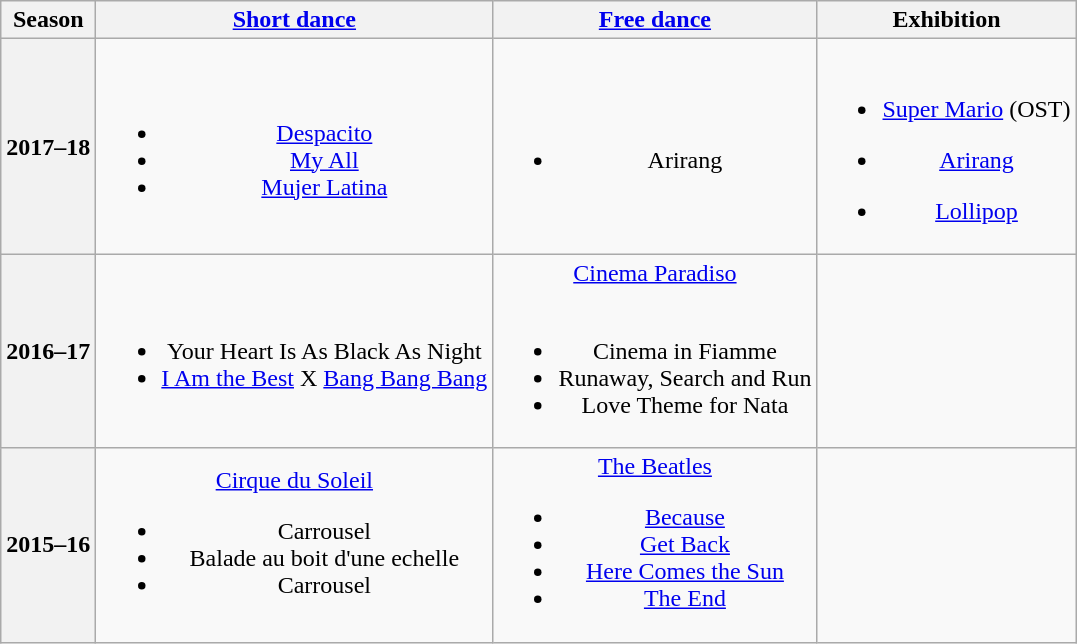<table class=wikitable style=text-align:center>
<tr>
<th>Season</th>
<th><a href='#'>Short dance</a></th>
<th><a href='#'>Free dance</a></th>
<th>Exhibition</th>
</tr>
<tr>
<th>2017–18 <br> </th>
<td><br><ul><li> <a href='#'>Despacito</a> <br></li><li> <a href='#'>My All</a> <br></li><li> <a href='#'>Mujer Latina</a> <br></li></ul></td>
<td><br><ul><li>Arirang <br></li></ul></td>
<td><br><ul><li><a href='#'>Super Mario</a> (OST)</li></ul><ul><li><a href='#'>Arirang</a> <br></li></ul><ul><li><a href='#'>Lollipop</a> <br></li></ul></td>
</tr>
<tr>
<th>2016–17 <br> </th>
<td><br><ul><li> Your Heart Is As Black As Night <br></li><li> <a href='#'>I Am the Best</a> X <a href='#'>Bang Bang Bang</a> <br></li></ul></td>
<td><a href='#'>Cinema Paradiso</a> <br><br><ul><li>Cinema in Fiamme</li><li>Runaway, Search and Run</li><li>Love Theme for Nata</li></ul></td>
<td></td>
</tr>
<tr>
<th>2015–16 <br> </th>
<td><a href='#'>Cirque du Soleil</a><br><ul><li> Carrousel <br></li><li> Balade au boit d'une echelle</li><li> Carrousel <br></li></ul></td>
<td><a href='#'>The Beatles</a><br><ul><li><a href='#'>Because</a></li><li><a href='#'>Get Back</a></li><li><a href='#'>Here Comes the Sun</a></li><li><a href='#'>The End</a></li></ul></td>
<td></td>
</tr>
</table>
